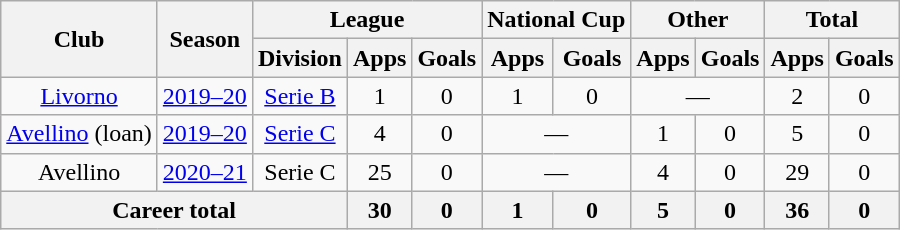<table class="wikitable" style="text-align:center">
<tr>
<th rowspan="2">Club</th>
<th rowspan="2">Season</th>
<th colspan="3">League</th>
<th colspan="2">National Cup</th>
<th colspan="2">Other</th>
<th colspan="2">Total</th>
</tr>
<tr>
<th>Division</th>
<th>Apps</th>
<th>Goals</th>
<th>Apps</th>
<th>Goals</th>
<th>Apps</th>
<th>Goals</th>
<th>Apps</th>
<th>Goals</th>
</tr>
<tr>
<td><a href='#'>Livorno</a></td>
<td><a href='#'>2019–20</a></td>
<td><a href='#'>Serie B</a></td>
<td>1</td>
<td>0</td>
<td>1</td>
<td>0</td>
<td colspan="2">—</td>
<td>2</td>
<td>0</td>
</tr>
<tr>
<td><a href='#'>Avellino</a> (loan)</td>
<td><a href='#'>2019–20</a></td>
<td><a href='#'>Serie C</a></td>
<td>4</td>
<td>0</td>
<td colspan="2">—</td>
<td>1</td>
<td>0</td>
<td>5</td>
<td>0</td>
</tr>
<tr>
<td>Avellino</td>
<td><a href='#'>2020–21</a></td>
<td>Serie C</td>
<td>25</td>
<td>0</td>
<td colspan="2">—</td>
<td>4</td>
<td>0</td>
<td>29</td>
<td>0</td>
</tr>
<tr>
<th colspan="3">Career total</th>
<th>30</th>
<th>0</th>
<th>1</th>
<th>0</th>
<th>5</th>
<th>0</th>
<th>36</th>
<th>0</th>
</tr>
</table>
